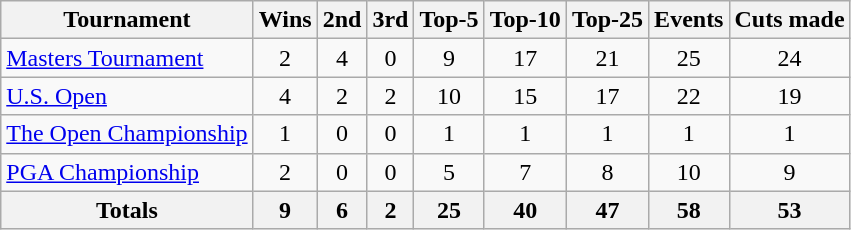<table class=wikitable style=text-align:center>
<tr>
<th>Tournament</th>
<th>Wins</th>
<th>2nd</th>
<th>3rd</th>
<th>Top-5</th>
<th>Top-10</th>
<th>Top-25</th>
<th>Events</th>
<th>Cuts made</th>
</tr>
<tr>
<td align=left><a href='#'>Masters Tournament</a></td>
<td>2</td>
<td>4</td>
<td>0</td>
<td>9</td>
<td>17</td>
<td>21</td>
<td>25</td>
<td>24</td>
</tr>
<tr>
<td align=left><a href='#'>U.S. Open</a></td>
<td>4</td>
<td>2</td>
<td>2</td>
<td>10</td>
<td>15</td>
<td>17</td>
<td>22</td>
<td>19</td>
</tr>
<tr>
<td align=left><a href='#'>The Open Championship</a></td>
<td>1</td>
<td>0</td>
<td>0</td>
<td>1</td>
<td>1</td>
<td>1</td>
<td>1</td>
<td>1</td>
</tr>
<tr>
<td align=left><a href='#'>PGA Championship</a></td>
<td>2</td>
<td>0</td>
<td>0</td>
<td>5</td>
<td>7</td>
<td>8</td>
<td>10</td>
<td>9</td>
</tr>
<tr>
<th>Totals</th>
<th>9</th>
<th>6</th>
<th>2</th>
<th>25</th>
<th>40</th>
<th>47</th>
<th>58</th>
<th>53</th>
</tr>
</table>
